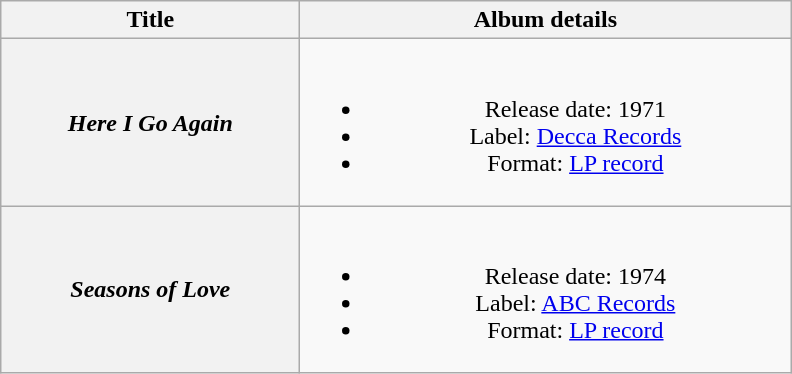<table class="wikitable plainrowheaders" style="text-align:center;">
<tr>
<th style="width:12em;">Title</th>
<th style="width:20em;">Album details</th>
</tr>
<tr>
<th scope="row"><em>Here I Go Again</em></th>
<td><br><ul><li>Release date: 1971</li><li>Label: <a href='#'>Decca Records</a></li><li>Format: <a href='#'>LP record</a></li></ul></td>
</tr>
<tr>
<th scope="row"><em>Seasons of Love</em></th>
<td><br><ul><li>Release date: 1974</li><li>Label: <a href='#'>ABC Records</a></li><li>Format: <a href='#'>LP record</a></li></ul></td>
</tr>
</table>
